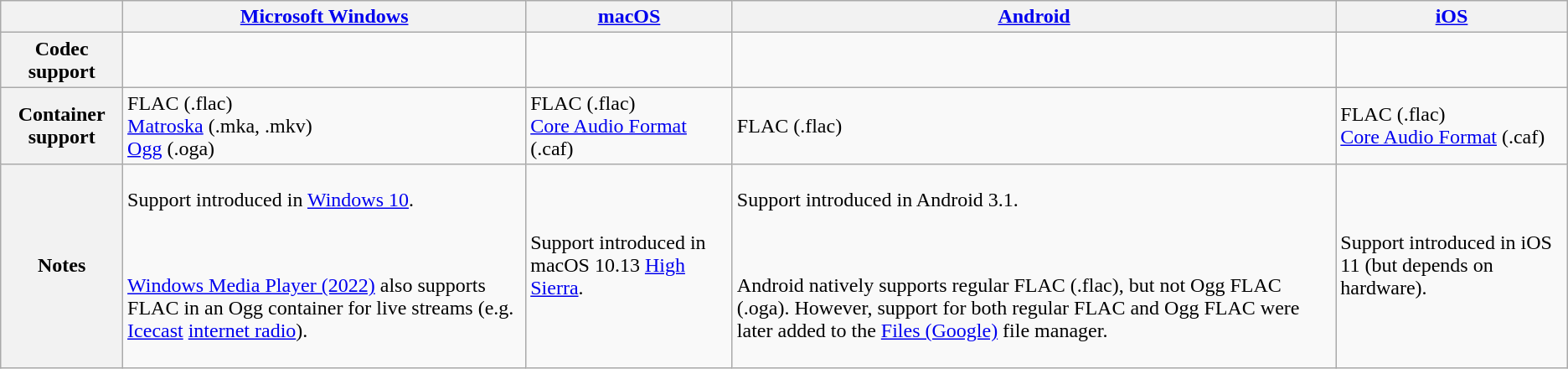<table class="wikitable">
<tr>
<th scope="row"></th>
<th><a href='#'>Microsoft Windows</a></th>
<th><a href='#'>macOS</a></th>
<th><a href='#'>Android</a></th>
<th><a href='#'>iOS</a></th>
</tr>
<tr>
<th scope="row">Codec support</th>
<td></td>
<td></td>
<td></td>
<td></td>
</tr>
<tr>
<th scope="row">Container support</th>
<td>FLAC (.flac) <br><a href='#'>Matroska</a> (.mka, .mkv) <br> <a href='#'>Ogg</a> (.oga)</td>
<td>FLAC (.flac) <br><a href='#'>Core Audio Format</a> (.caf)</td>
<td>FLAC (.flac)</td>
<td>FLAC (.flac) <br><a href='#'>Core Audio Format</a> (.caf)</td>
</tr>
<tr>
<th scope="row">Notes</th>
<td><p>Support introduced in <a href='#'>Windows 10</a>.</p><br><p><a href='#'>Windows Media Player (2022)</a> also supports FLAC in an Ogg container for live streams (e.g. <a href='#'>Icecast</a> <a href='#'>internet radio</a>).</p></td>
<td>Support introduced in macOS 10.13 <a href='#'>High Sierra</a>.</td>
<td><p>Support introduced in Android 3.1.</p><br><p> Android natively supports regular FLAC (.flac), but not Ogg FLAC (.oga). However, support for both regular FLAC and Ogg FLAC were later added to the <a href='#'>Files (Google)</a> file manager.</p></td>
<td>Support introduced in iOS 11 (but depends on hardware).</td>
</tr>
</table>
